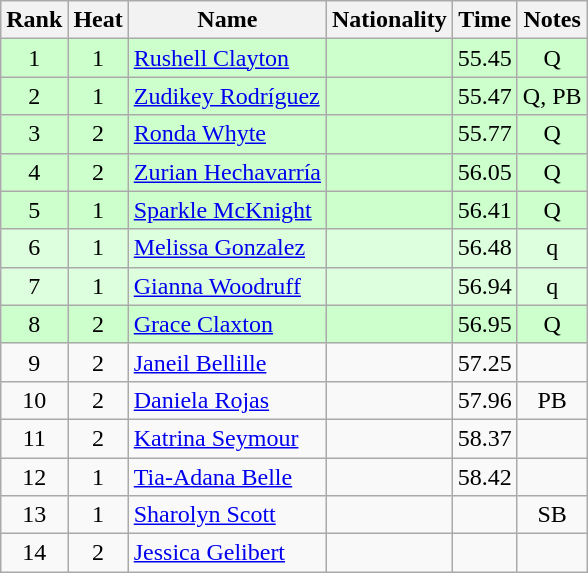<table class="wikitable sortable" style="text-align:center">
<tr>
<th>Rank</th>
<th>Heat</th>
<th>Name</th>
<th>Nationality</th>
<th>Time</th>
<th>Notes</th>
</tr>
<tr bgcolor=ccffcc>
<td>1</td>
<td>1</td>
<td align=left><a href='#'>Rushell Clayton</a></td>
<td align=left></td>
<td>55.45</td>
<td>Q</td>
</tr>
<tr bgcolor=ccffcc>
<td>2</td>
<td>1</td>
<td align=left><a href='#'>Zudikey Rodríguez</a></td>
<td align=left></td>
<td>55.47</td>
<td>Q, PB</td>
</tr>
<tr bgcolor=ccffcc>
<td>3</td>
<td>2</td>
<td align=left><a href='#'>Ronda Whyte</a></td>
<td align=left></td>
<td>55.77</td>
<td>Q</td>
</tr>
<tr bgcolor=ccffcc>
<td>4</td>
<td>2</td>
<td align=left><a href='#'>Zurian Hechavarría</a></td>
<td align=left></td>
<td>56.05</td>
<td>Q</td>
</tr>
<tr bgcolor=ccffcc>
<td>5</td>
<td>1</td>
<td align=left><a href='#'>Sparkle McKnight</a></td>
<td align=left></td>
<td>56.41</td>
<td>Q</td>
</tr>
<tr bgcolor=ddffdd>
<td>6</td>
<td>1</td>
<td align=left><a href='#'>Melissa Gonzalez</a></td>
<td align=left></td>
<td>56.48</td>
<td>q</td>
</tr>
<tr bgcolor=ddffdd>
<td>7</td>
<td>1</td>
<td align=left><a href='#'>Gianna Woodruff</a></td>
<td align=left></td>
<td>56.94</td>
<td>q</td>
</tr>
<tr bgcolor=ccffcc>
<td>8</td>
<td>2</td>
<td align=left><a href='#'>Grace Claxton</a></td>
<td align=left></td>
<td>56.95</td>
<td>Q</td>
</tr>
<tr>
<td>9</td>
<td>2</td>
<td align=left><a href='#'>Janeil Bellille</a></td>
<td align=left></td>
<td>57.25</td>
<td></td>
</tr>
<tr>
<td>10</td>
<td>2</td>
<td align=left><a href='#'>Daniela Rojas</a></td>
<td align=left></td>
<td>57.96</td>
<td>PB</td>
</tr>
<tr>
<td>11</td>
<td>2</td>
<td align=left><a href='#'>Katrina Seymour</a></td>
<td align=left></td>
<td>58.37</td>
<td></td>
</tr>
<tr>
<td>12</td>
<td>1</td>
<td align=left><a href='#'>Tia-Adana Belle</a></td>
<td align=left></td>
<td>58.42</td>
<td></td>
</tr>
<tr>
<td>13</td>
<td>1</td>
<td align=left><a href='#'>Sharolyn Scott</a></td>
<td align=left></td>
<td></td>
<td>SB</td>
</tr>
<tr>
<td>14</td>
<td>2</td>
<td align=left><a href='#'>Jessica Gelibert</a></td>
<td align=left></td>
<td></td>
<td></td>
</tr>
</table>
